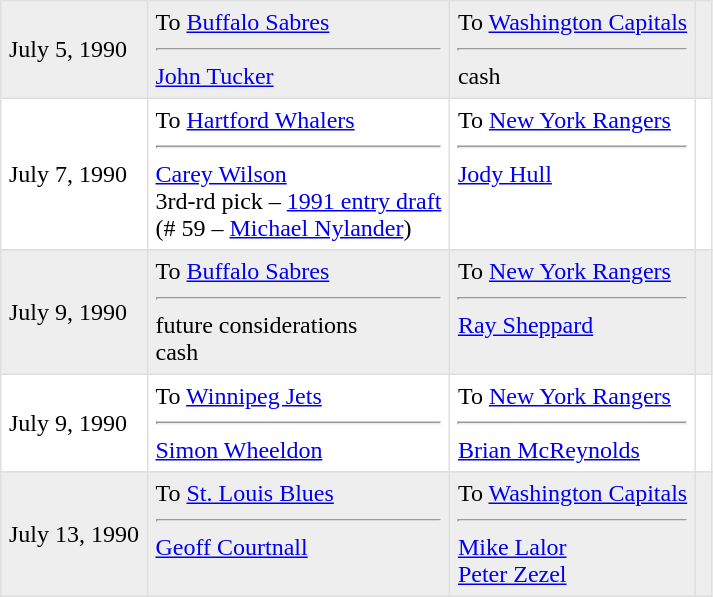<table border=1 style="border-collapse:collapse" bordercolor="#DFDFDF"  cellpadding="5">
<tr bgcolor="#eeeeee">
<td>July 5, 1990</td>
<td valign="top">To <a href='#'>Buffalo Sabres</a><hr><a href='#'>John Tucker</a></td>
<td valign="top">To <a href='#'>Washington Capitals</a><hr>cash</td>
<td></td>
</tr>
<tr>
<td>July 7, 1990</td>
<td valign="top">To <a href='#'>Hartford Whalers</a><hr><a href='#'>Carey Wilson</a><br>3rd-rd pick – <a href='#'>1991 entry draft</a><br>(# 59 – <a href='#'>Michael Nylander</a>)</td>
<td valign="top">To <a href='#'>New York Rangers</a><hr><a href='#'>Jody Hull</a></td>
<td></td>
</tr>
<tr>
</tr>
<tr bgcolor="#eeeeee">
<td>July 9, 1990</td>
<td valign="top">To <a href='#'>Buffalo Sabres</a><hr>future considerations<br>cash</td>
<td valign="top">To <a href='#'>New York Rangers</a><hr><a href='#'>Ray Sheppard</a></td>
<td></td>
</tr>
<tr>
<td>July 9, 1990</td>
<td valign="top">To <a href='#'>Winnipeg Jets</a><hr><a href='#'>Simon Wheeldon</a></td>
<td valign="top">To <a href='#'>New York Rangers</a><hr><a href='#'>Brian McReynolds</a></td>
<td></td>
</tr>
<tr>
</tr>
<tr bgcolor="#eeeeee">
<td>July 13, 1990</td>
<td valign="top">To <a href='#'>St. Louis Blues</a><hr><a href='#'>Geoff Courtnall</a></td>
<td valign="top">To <a href='#'>Washington Capitals</a><hr><a href='#'>Mike Lalor</a><br><a href='#'>Peter Zezel</a></td>
<td></td>
</tr>
</table>
